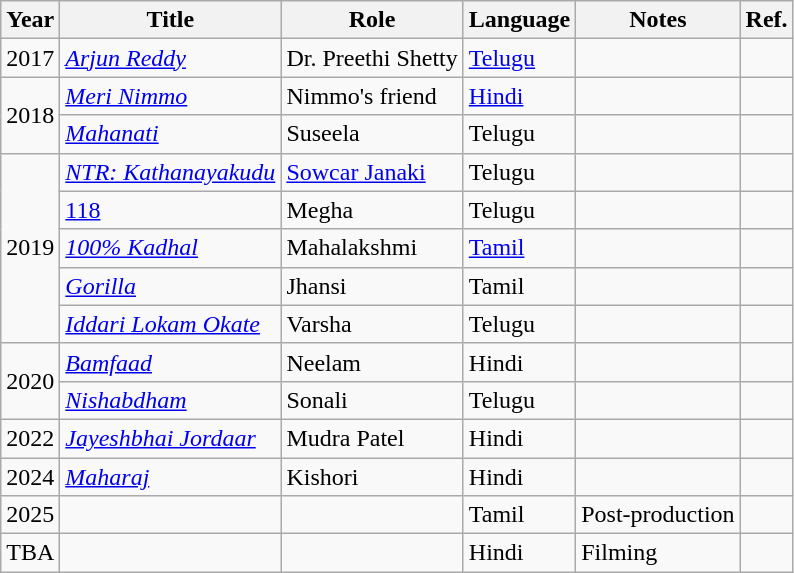<table class="wikitable sortable">
<tr>
<th>Year</th>
<th>Title</th>
<th>Role</th>
<th>Language</th>
<th class="unsortable">Notes</th>
<th class="unsortable">Ref.</th>
</tr>
<tr>
<td>2017</td>
<td><em><a href='#'>Arjun Reddy</a></em></td>
<td>Dr. Preethi Shetty</td>
<td><a href='#'>Telugu</a></td>
<td></td>
<td></td>
</tr>
<tr>
<td rowspan="2">2018</td>
<td><em><a href='#'>Meri Nimmo</a></em></td>
<td>Nimmo's friend</td>
<td><a href='#'>Hindi</a></td>
<td></td>
<td></td>
</tr>
<tr>
<td><em><a href='#'>Mahanati</a></em></td>
<td>Suseela</td>
<td>Telugu</td>
<td></td>
<td></td>
</tr>
<tr>
<td rowspan="5">2019</td>
<td><em><a href='#'>NTR: Kathanayakudu</a></em></td>
<td><a href='#'>Sowcar Janaki</a></td>
<td>Telugu</td>
<td></td>
<td></td>
</tr>
<tr>
<td><em><a href='#'></em>118<em></a></em></td>
<td>Megha</td>
<td>Telugu</td>
<td></td>
<td></td>
</tr>
<tr>
<td><em><a href='#'>100% Kadhal</a></em></td>
<td>Mahalakshmi</td>
<td><a href='#'>Tamil</a></td>
<td></td>
<td></td>
</tr>
<tr>
<td><em><a href='#'>Gorilla</a></em></td>
<td>Jhansi</td>
<td>Tamil</td>
<td></td>
<td></td>
</tr>
<tr>
<td><em><a href='#'>Iddari Lokam Okate</a></em></td>
<td>Varsha</td>
<td>Telugu</td>
<td></td>
<td></td>
</tr>
<tr>
<td rowspan="2">2020</td>
<td><em><a href='#'>Bamfaad</a></em></td>
<td>Neelam</td>
<td>Hindi</td>
<td></td>
<td></td>
</tr>
<tr>
<td><em><a href='#'>Nishabdham</a></em></td>
<td>Sonali</td>
<td>Telugu</td>
<td></td>
<td></td>
</tr>
<tr>
<td>2022</td>
<td><em><a href='#'>Jayeshbhai Jordaar</a></em></td>
<td>Mudra Patel</td>
<td>Hindi</td>
<td></td>
<td></td>
</tr>
<tr>
<td>2024</td>
<td><em><a href='#'>Maharaj</a></em></td>
<td>Kishori</td>
<td>Hindi</td>
<td></td>
<td></td>
</tr>
<tr>
<td>2025</td>
<td></td>
<td></td>
<td>Tamil</td>
<td>Post-production</td>
<td></td>
</tr>
<tr>
<td>TBA</td>
<td></td>
<td></td>
<td>Hindi</td>
<td>Filming</td>
<td></td>
</tr>
</table>
